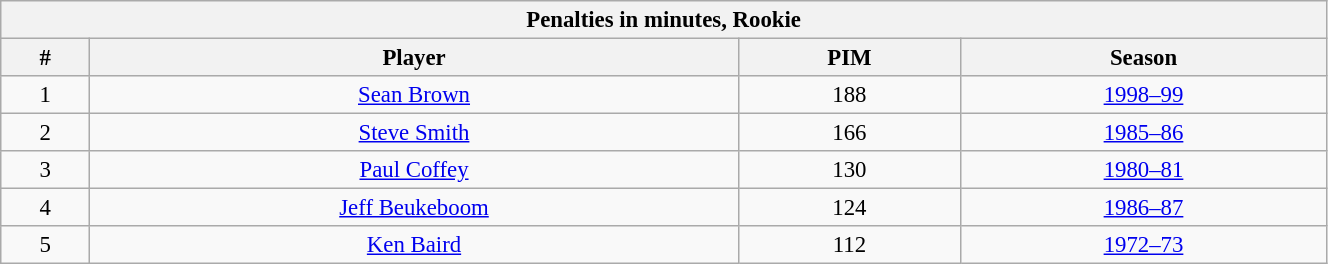<table class="wikitable" style="text-align: center; font-size: 95%" width="70%">
<tr>
<th colspan="4">Penalties in minutes, Rookie</th>
</tr>
<tr>
<th>#</th>
<th>Player</th>
<th>PIM</th>
<th>Season</th>
</tr>
<tr>
<td>1</td>
<td><a href='#'>Sean Brown</a></td>
<td>188</td>
<td><a href='#'>1998–99</a></td>
</tr>
<tr>
<td>2</td>
<td><a href='#'>Steve Smith</a></td>
<td>166</td>
<td><a href='#'>1985–86</a></td>
</tr>
<tr>
<td>3</td>
<td><a href='#'>Paul Coffey</a></td>
<td>130</td>
<td><a href='#'>1980–81</a></td>
</tr>
<tr>
<td>4</td>
<td><a href='#'>Jeff Beukeboom</a></td>
<td>124</td>
<td><a href='#'>1986–87</a></td>
</tr>
<tr>
<td>5</td>
<td><a href='#'>Ken Baird</a></td>
<td>112</td>
<td><a href='#'>1972–73</a></td>
</tr>
</table>
